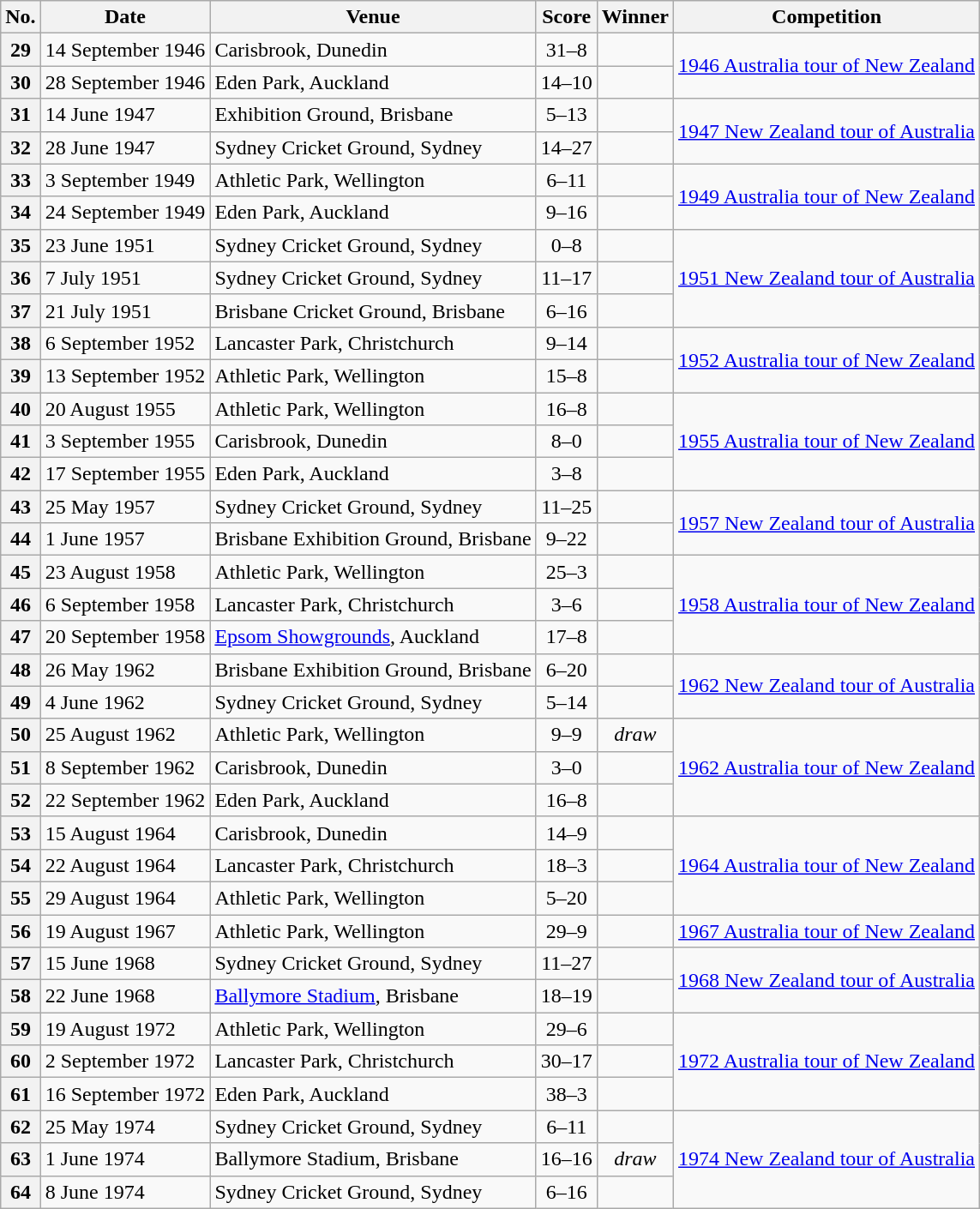<table class="wikitable">
<tr>
<th>No.</th>
<th>Date</th>
<th>Venue</th>
<th>Score</th>
<th>Winner</th>
<th>Competition</th>
</tr>
<tr>
<th>29</th>
<td>14 September 1946</td>
<td>Carisbrook, Dunedin</td>
<td align="center">31–8</td>
<td></td>
<td rowspan="2"><a href='#'>1946 Australia tour of New Zealand</a></td>
</tr>
<tr>
<th>30</th>
<td>28 September 1946</td>
<td>Eden Park, Auckland</td>
<td align="center">14–10</td>
<td></td>
</tr>
<tr>
<th>31</th>
<td>14 June 1947</td>
<td>Exhibition Ground, Brisbane</td>
<td align="center">5–13</td>
<td></td>
<td rowspan="2"><a href='#'>1947 New Zealand tour of Australia</a></td>
</tr>
<tr>
<th>32</th>
<td>28 June 1947</td>
<td>Sydney Cricket Ground, Sydney</td>
<td align="center">14–27</td>
<td></td>
</tr>
<tr>
<th>33</th>
<td>3 September 1949</td>
<td>Athletic Park, Wellington</td>
<td align="center">6–11</td>
<td></td>
<td rowspan="2"><a href='#'>1949 Australia tour of New Zealand</a></td>
</tr>
<tr>
<th>34</th>
<td>24 September 1949</td>
<td>Eden Park, Auckland</td>
<td align="center">9–16</td>
<td></td>
</tr>
<tr>
<th>35</th>
<td>23 June 1951</td>
<td>Sydney Cricket Ground, Sydney</td>
<td align="center">0–8</td>
<td></td>
<td rowspan="3"><a href='#'>1951 New Zealand tour of Australia</a></td>
</tr>
<tr>
<th>36</th>
<td>7 July 1951</td>
<td>Sydney Cricket Ground, Sydney</td>
<td align="center">11–17</td>
<td></td>
</tr>
<tr>
<th>37</th>
<td>21 July 1951</td>
<td>Brisbane Cricket Ground, Brisbane</td>
<td align="center">6–16</td>
<td></td>
</tr>
<tr>
<th>38</th>
<td>6 September 1952</td>
<td>Lancaster Park, Christchurch</td>
<td align="center">9–14</td>
<td></td>
<td rowspan="2"><a href='#'>1952 Australia tour of New Zealand</a></td>
</tr>
<tr>
<th>39</th>
<td>13 September 1952</td>
<td>Athletic Park, Wellington</td>
<td align="center">15–8</td>
<td></td>
</tr>
<tr>
<th>40</th>
<td>20 August 1955</td>
<td>Athletic Park, Wellington</td>
<td align="center">16–8</td>
<td></td>
<td rowspan="3"><a href='#'>1955 Australia tour of New Zealand</a></td>
</tr>
<tr>
<th>41</th>
<td>3 September 1955</td>
<td>Carisbrook, Dunedin</td>
<td align="center">8–0</td>
<td></td>
</tr>
<tr>
<th>42</th>
<td>17 September 1955</td>
<td>Eden Park, Auckland</td>
<td align="center">3–8</td>
<td></td>
</tr>
<tr>
<th>43</th>
<td>25 May 1957</td>
<td>Sydney Cricket Ground, Sydney</td>
<td align="center">11–25</td>
<td></td>
<td rowspan="2"><a href='#'>1957 New Zealand tour of Australia</a></td>
</tr>
<tr>
<th>44</th>
<td>1 June 1957</td>
<td>Brisbane Exhibition Ground, Brisbane</td>
<td align="center">9–22</td>
<td></td>
</tr>
<tr>
<th>45</th>
<td>23 August 1958</td>
<td>Athletic Park, Wellington</td>
<td align="center">25–3</td>
<td></td>
<td rowspan="3"><a href='#'>1958 Australia tour of New Zealand</a></td>
</tr>
<tr>
<th>46</th>
<td>6 September 1958</td>
<td>Lancaster Park, Christchurch</td>
<td align="center">3–6</td>
<td></td>
</tr>
<tr>
<th>47</th>
<td>20 September 1958</td>
<td><a href='#'>Epsom Showgrounds</a>, Auckland</td>
<td align="center">17–8</td>
<td></td>
</tr>
<tr>
<th>48</th>
<td>26 May 1962</td>
<td>Brisbane Exhibition Ground, Brisbane</td>
<td align="center">6–20</td>
<td></td>
<td rowspan="2"><a href='#'>1962 New Zealand tour of Australia</a></td>
</tr>
<tr>
<th>49</th>
<td>4 June 1962</td>
<td>Sydney Cricket Ground, Sydney</td>
<td align="center">5–14</td>
<td></td>
</tr>
<tr>
<th>50</th>
<td>25 August 1962</td>
<td>Athletic Park, Wellington</td>
<td align="center">9–9</td>
<td align="center"><em>draw</em></td>
<td rowspan="3"><a href='#'>1962 Australia tour of New Zealand</a></td>
</tr>
<tr>
<th>51</th>
<td>8 September 1962</td>
<td>Carisbrook, Dunedin</td>
<td align="center">3–0</td>
<td></td>
</tr>
<tr>
<th>52</th>
<td>22 September 1962</td>
<td>Eden Park, Auckland</td>
<td align="center">16–8</td>
<td></td>
</tr>
<tr>
<th>53</th>
<td>15 August 1964</td>
<td>Carisbrook, Dunedin</td>
<td align="center">14–9</td>
<td></td>
<td rowspan="3"><a href='#'>1964 Australia tour of New Zealand</a></td>
</tr>
<tr>
<th>54</th>
<td>22 August 1964</td>
<td>Lancaster Park, Christchurch</td>
<td align="center">18–3</td>
<td></td>
</tr>
<tr>
<th>55</th>
<td>29 August 1964</td>
<td>Athletic Park, Wellington</td>
<td align="center">5–20</td>
<td></td>
</tr>
<tr>
<th>56</th>
<td>19 August 1967</td>
<td>Athletic Park, Wellington</td>
<td align="center">29–9</td>
<td></td>
<td><a href='#'>1967 Australia tour of New Zealand</a></td>
</tr>
<tr>
<th>57</th>
<td>15 June 1968</td>
<td>Sydney Cricket Ground, Sydney</td>
<td align="center">11–27</td>
<td></td>
<td rowspan="2"><a href='#'>1968 New Zealand tour of Australia</a></td>
</tr>
<tr>
<th>58</th>
<td>22 June 1968</td>
<td><a href='#'>Ballymore Stadium</a>, Brisbane</td>
<td align="center">18–19</td>
<td></td>
</tr>
<tr>
<th>59</th>
<td>19 August 1972</td>
<td>Athletic Park, Wellington</td>
<td align="center">29–6</td>
<td></td>
<td rowspan="3"><a href='#'>1972 Australia tour of New Zealand</a></td>
</tr>
<tr>
<th>60</th>
<td>2 September 1972</td>
<td>Lancaster Park, Christchurch</td>
<td align="center">30–17</td>
<td></td>
</tr>
<tr>
<th>61</th>
<td>16 September 1972</td>
<td>Eden Park, Auckland</td>
<td align="center">38–3</td>
<td></td>
</tr>
<tr>
<th>62</th>
<td>25 May 1974</td>
<td>Sydney Cricket Ground, Sydney</td>
<td align="center">6–11</td>
<td></td>
<td rowspan="3"><a href='#'>1974 New Zealand tour of Australia</a></td>
</tr>
<tr>
<th>63</th>
<td>1 June 1974</td>
<td>Ballymore Stadium, Brisbane</td>
<td align="center">16–16</td>
<td align="center"><em>draw</em></td>
</tr>
<tr>
<th>64</th>
<td>8 June 1974</td>
<td>Sydney Cricket Ground, Sydney</td>
<td align="center">6–16</td>
<td></td>
</tr>
</table>
